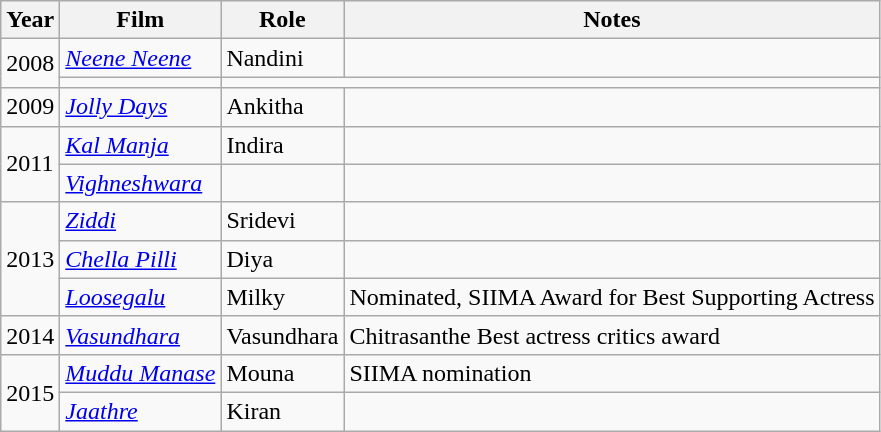<table class="wikitable sortable">
<tr>
<th>Year</th>
<th>Film</th>
<th>Role</th>
<th>Notes</th>
</tr>
<tr>
<td rowspan="2">2008</td>
<td><em><a href='#'>Neene Neene</a></em></td>
<td>Nandini</td>
<td></td>
</tr>
<tr>
<td></td>
</tr>
<tr>
<td>2009</td>
<td><em><a href='#'>Jolly Days</a></em></td>
<td>Ankitha</td>
<td></td>
</tr>
<tr>
<td rowspan="2">2011</td>
<td><em><a href='#'>Kal Manja</a></em></td>
<td>Indira</td>
<td></td>
</tr>
<tr>
<td><em> <a href='#'>Vighneshwara</a> </em></td>
<td></td>
<td></td>
</tr>
<tr>
<td rowspan="3">2013</td>
<td><em><a href='#'>Ziddi</a></em></td>
<td>Sridevi</td>
<td></td>
</tr>
<tr>
<td><em><a href='#'>Chella Pilli</a></em></td>
<td>Diya</td>
<td></td>
</tr>
<tr>
<td><em><a href='#'>Loosegalu</a></em></td>
<td>Milky</td>
<td>Nominated, SIIMA Award for Best Supporting Actress</td>
</tr>
<tr>
<td>2014</td>
<td><em><a href='#'>Vasundhara</a></em></td>
<td>Vasundhara</td>
<td> Chitrasanthe Best actress critics award</td>
</tr>
<tr>
<td rowspan="2">2015</td>
<td><em><a href='#'>Muddu Manase</a></em></td>
<td>Mouna</td>
<td>SIIMA nomination</td>
</tr>
<tr>
<td><em><a href='#'>Jaathre</a></em></td>
<td>Kiran</td>
<td></td>
</tr>
</table>
